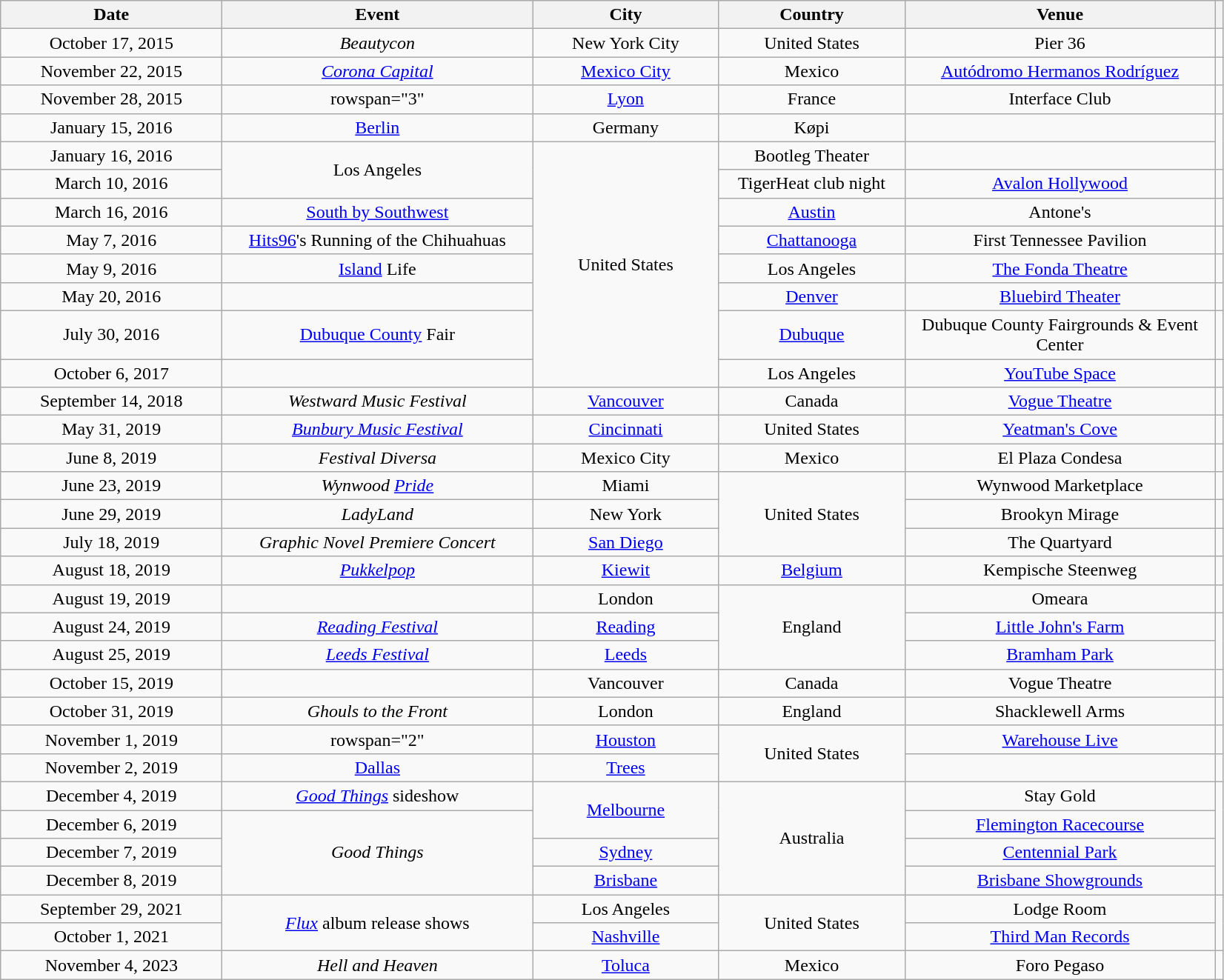<table class="wikitable plainrowheaders" style="text-align:center;">
<tr>
<th scope="col" style="width:12em;">Date</th>
<th scope="col" style="width:17em;">Event</th>
<th scope="col" style="width:10em;">City</th>
<th scope="col" style="width:10em;">Country</th>
<th scope="col" style="width:17em;">Venue</th>
<th></th>
</tr>
<tr>
<td>October 17, 2015</td>
<td><em>Beautycon</em></td>
<td>New York City</td>
<td>United States</td>
<td>Pier 36</td>
<td></td>
</tr>
<tr>
<td>November 22, 2015</td>
<td><em><a href='#'>Corona Capital</a></em></td>
<td><a href='#'>Mexico City</a></td>
<td>Mexico</td>
<td><a href='#'>Autódromo Hermanos Rodríguez</a></td>
<td></td>
</tr>
<tr>
<td>November 28, 2015</td>
<td>rowspan="3" </td>
<td><a href='#'>Lyon</a></td>
<td>France</td>
<td>Interface Club</td>
<td></td>
</tr>
<tr>
<td>January 15, 2016</td>
<td><a href='#'>Berlin</a></td>
<td>Germany</td>
<td>Køpi</td>
<td></td>
</tr>
<tr>
<td>January 16, 2016</td>
<td rowspan="2">Los Angeles</td>
<td rowspan="8">United States</td>
<td>Bootleg Theater</td>
<td></td>
</tr>
<tr>
<td>March 10, 2016</td>
<td>TigerHeat club night</td>
<td><a href='#'>Avalon Hollywood</a></td>
<td></td>
</tr>
<tr>
<td>March 16, 2016</td>
<td><a href='#'>South by Southwest</a></td>
<td><a href='#'>Austin</a></td>
<td>Antone's</td>
<td></td>
</tr>
<tr>
<td>May 7, 2016</td>
<td><a href='#'>Hits96</a>'s Running of the Chihuahuas</td>
<td><a href='#'>Chattanooga</a></td>
<td>First Tennessee Pavilion</td>
<td></td>
</tr>
<tr>
<td>May 9, 2016</td>
<td><a href='#'>Island</a> Life</td>
<td>Los Angeles</td>
<td><a href='#'>The Fonda Theatre</a></td>
<td></td>
</tr>
<tr>
<td>May 20, 2016</td>
<td></td>
<td><a href='#'>Denver</a></td>
<td><a href='#'>Bluebird Theater</a></td>
<td></td>
</tr>
<tr>
<td>July 30, 2016</td>
<td><a href='#'>Dubuque County</a> Fair</td>
<td><a href='#'>Dubuque</a></td>
<td>Dubuque County Fairgrounds & Event Center</td>
<td></td>
</tr>
<tr>
<td>October 6, 2017</td>
<td></td>
<td>Los Angeles</td>
<td><a href='#'>YouTube Space</a></td>
<td></td>
</tr>
<tr>
<td>September 14, 2018</td>
<td><em>Westward Music Festival</em></td>
<td><a href='#'>Vancouver</a></td>
<td>Canada</td>
<td><a href='#'>Vogue Theatre</a></td>
<td></td>
</tr>
<tr>
<td>May 31, 2019</td>
<td><em><a href='#'>Bunbury Music Festival</a></em></td>
<td><a href='#'>Cincinnati</a></td>
<td>United States</td>
<td><a href='#'>Yeatman's Cove</a></td>
<td></td>
</tr>
<tr>
<td>June 8, 2019</td>
<td><em>Festival Diversa</em></td>
<td>Mexico City</td>
<td>Mexico</td>
<td>El Plaza Condesa</td>
<td></td>
</tr>
<tr>
<td>June 23, 2019</td>
<td><em>Wynwood <a href='#'>Pride</a></em></td>
<td>Miami</td>
<td rowspan="3">United States</td>
<td>Wynwood Marketplace</td>
<td></td>
</tr>
<tr>
<td>June 29, 2019</td>
<td><em>LadyLand</em></td>
<td>New York</td>
<td>Brookyn Mirage</td>
<td></td>
</tr>
<tr>
<td>July 18, 2019</td>
<td><em>Graphic Novel Premiere Concert</em></td>
<td><a href='#'>San Diego</a></td>
<td>The Quartyard</td>
<td></td>
</tr>
<tr>
<td>August 18, 2019</td>
<td><em><a href='#'>Pukkelpop</a></em></td>
<td><a href='#'>Kiewit</a></td>
<td><a href='#'>Belgium</a></td>
<td>Kempische Steenweg</td>
<td></td>
</tr>
<tr>
<td>August 19, 2019</td>
<td></td>
<td>London</td>
<td rowspan="3">England</td>
<td>Omeara</td>
<td></td>
</tr>
<tr>
<td>August 24, 2019</td>
<td><em><a href='#'>Reading Festival</a></em></td>
<td><a href='#'>Reading</a></td>
<td><a href='#'>Little John's Farm</a></td>
<td rowspan="2"></td>
</tr>
<tr>
<td>August 25, 2019</td>
<td><em><a href='#'>Leeds Festival</a></em></td>
<td><a href='#'>Leeds</a></td>
<td><a href='#'>Bramham Park</a></td>
</tr>
<tr>
<td>October 15, 2019</td>
<td></td>
<td>Vancouver</td>
<td>Canada</td>
<td>Vogue Theatre</td>
<td></td>
</tr>
<tr>
<td>October 31, 2019</td>
<td><em>Ghouls to the Front</em></td>
<td>London</td>
<td>England</td>
<td>Shacklewell Arms</td>
<td></td>
</tr>
<tr>
<td>November 1, 2019</td>
<td>rowspan="2" </td>
<td><a href='#'>Houston</a></td>
<td rowspan="2">United States</td>
<td><a href='#'>Warehouse Live</a></td>
<td></td>
</tr>
<tr>
<td>November 2, 2019</td>
<td><a href='#'>Dallas</a></td>
<td><a href='#'>Trees</a></td>
<td></td>
</tr>
<tr>
<td>December 4, 2019</td>
<td><a href='#'><em>Good Things</em></a> sideshow</td>
<td rowspan="2"><a href='#'>Melbourne</a></td>
<td rowspan="4">Australia</td>
<td>Stay Gold</td>
<td rowspan="4"></td>
</tr>
<tr>
<td>December 6, 2019</td>
<td rowspan="3"><em>Good Things</em></td>
<td><a href='#'>Flemington Racecourse</a></td>
</tr>
<tr>
<td>December 7, 2019</td>
<td><a href='#'>Sydney</a></td>
<td><a href='#'>Centennial Park</a></td>
</tr>
<tr>
<td>December 8, 2019</td>
<td><a href='#'>Brisbane</a></td>
<td><a href='#'>Brisbane Showgrounds</a></td>
</tr>
<tr>
<td>September 29, 2021</td>
<td rowspan="2"><a href='#'><em>Flux</em></a> album release shows</td>
<td>Los Angeles</td>
<td rowspan="2">United States</td>
<td>Lodge Room</td>
<td rowspan="2"></td>
</tr>
<tr>
<td>October 1, 2021</td>
<td><a href='#'>Nashville</a></td>
<td><a href='#'>Third Man Records</a></td>
</tr>
<tr>
<td>November 4, 2023</td>
<td><em>Hell and Heaven</em></td>
<td><a href='#'>Toluca</a></td>
<td>Mexico</td>
<td>Foro Pegaso</td>
<td></td>
</tr>
</table>
